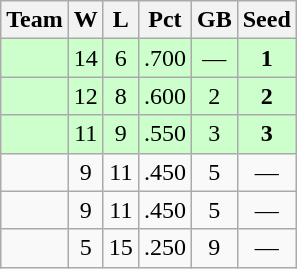<table class=wikitable>
<tr>
<th>Team</th>
<th>W</th>
<th>L</th>
<th>Pct</th>
<th>GB</th>
<th>Seed</th>
</tr>
<tr bgcolor=ccffcc align=center>
<td></td>
<td>14</td>
<td>6</td>
<td>.700</td>
<td>—</td>
<td><strong>1</strong></td>
</tr>
<tr bgcolor=ccffcc align=center>
<td></td>
<td>12</td>
<td>8</td>
<td>.600</td>
<td>2</td>
<td><strong>2</strong></td>
</tr>
<tr bgcolor=ccffcc align=center>
<td></td>
<td>11</td>
<td>9</td>
<td>.550</td>
<td>3</td>
<td><strong>3</strong></td>
</tr>
<tr align=center>
<td></td>
<td>9</td>
<td>11</td>
<td>.450</td>
<td>5</td>
<td>—</td>
</tr>
<tr align=center>
<td></td>
<td>9</td>
<td>11</td>
<td>.450</td>
<td>5</td>
<td>—</td>
</tr>
<tr align=center>
<td></td>
<td>5</td>
<td>15</td>
<td>.250</td>
<td>9</td>
<td>—</td>
</tr>
</table>
